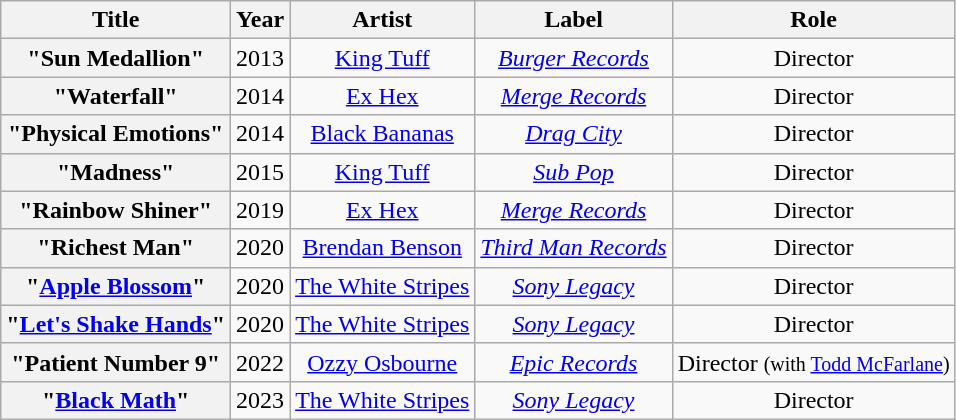<table class="wikitable plainrowheaders sortable" style="text-align:center;">
<tr>
<th scope="col">Title</th>
<th scope="col">Year</th>
<th scope="col">Artist</th>
<th scope="col">Label</th>
<th scope="col">Role</th>
</tr>
<tr>
<th scope="row">"Sun Medallion"</th>
<td>2013</td>
<td><a href='#'>King Tuff</a></td>
<td><em><a href='#'>Burger Records</a></em></td>
<td>Director</td>
</tr>
<tr>
<th scope="row">"Waterfall"</th>
<td>2014</td>
<td><a href='#'>Ex Hex</a></td>
<td><em><a href='#'>Merge Records</a></em></td>
<td>Director</td>
</tr>
<tr>
<th scope="row">"Physical Emotions"</th>
<td>2014</td>
<td><a href='#'>Black Bananas</a></td>
<td><em><a href='#'>Drag City</a></em></td>
<td>Director</td>
</tr>
<tr>
<th scope="row">"Madness"</th>
<td>2015</td>
<td><a href='#'>King Tuff</a></td>
<td><em><a href='#'>Sub Pop</a></em></td>
<td>Director</td>
</tr>
<tr>
<th scope="row">"Rainbow Shiner"</th>
<td>2019</td>
<td><a href='#'>Ex Hex</a></td>
<td><em><a href='#'>Merge Records</a></em></td>
<td>Director</td>
</tr>
<tr>
<th scope="row">"Richest Man"</th>
<td>2020</td>
<td><a href='#'>Brendan Benson</a></td>
<td><em><a href='#'>Third Man Records</a></em></td>
<td>Director</td>
</tr>
<tr>
<th scope="row">"<a href='#'>Apple Blossom</a>"</th>
<td>2020</td>
<td><a href='#'>The White Stripes</a></td>
<td><em><a href='#'>Sony Legacy</a></em></td>
<td>Director</td>
</tr>
<tr>
<th scope="row">"<a href='#'>Let's Shake Hands</a>"</th>
<td>2020</td>
<td><a href='#'>The White Stripes</a></td>
<td><em><a href='#'>Sony Legacy</a></em></td>
<td>Director</td>
</tr>
<tr>
<th scope="row">"Patient Number 9"</th>
<td>2022</td>
<td><a href='#'>Ozzy Osbourne</a></td>
<td><em><a href='#'>Epic Records</a></em></td>
<td>Director <small>(with <a href='#'>Todd McFarlane</a>)</small></td>
</tr>
<tr>
<th scope="row">"<a href='#'>Black Math</a>"</th>
<td>2023</td>
<td><a href='#'>The White Stripes</a></td>
<td><em><a href='#'>Sony Legacy</a></em></td>
<td>Director</td>
</tr>
</table>
